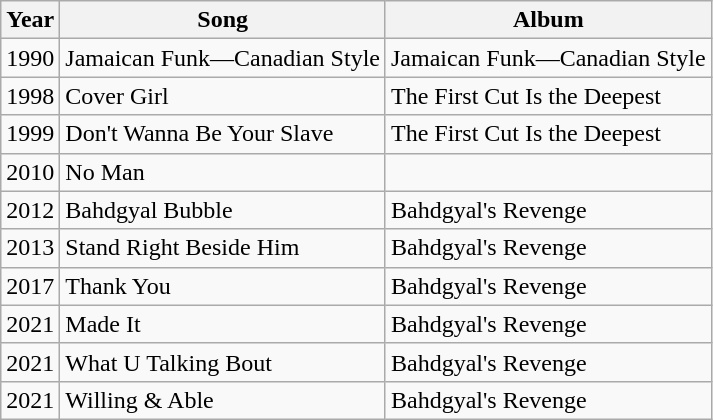<table class="wikitable">
<tr>
<th>Year</th>
<th>Song</th>
<th>Album</th>
</tr>
<tr>
<td>1990</td>
<td>Jamaican Funk—Canadian Style</td>
<td>Jamaican Funk—Canadian Style</td>
</tr>
<tr>
<td>1998</td>
<td>Cover Girl</td>
<td>The First Cut Is the Deepest</td>
</tr>
<tr>
<td>1999</td>
<td>Don't Wanna Be Your Slave</td>
<td>The First Cut Is the Deepest</td>
</tr>
<tr>
<td>2010</td>
<td>No Man</td>
<td></td>
</tr>
<tr>
<td>2012</td>
<td>Bahdgyal Bubble</td>
<td>Bahdgyal's Revenge</td>
</tr>
<tr>
<td>2013</td>
<td>Stand Right Beside Him</td>
<td>Bahdgyal's Revenge</td>
</tr>
<tr>
<td>2017</td>
<td>Thank You</td>
<td>Bahdgyal's Revenge</td>
</tr>
<tr>
<td>2021</td>
<td>Made It</td>
<td>Bahdgyal's Revenge</td>
</tr>
<tr>
<td>2021</td>
<td>What U Talking Bout</td>
<td>Bahdgyal's Revenge</td>
</tr>
<tr>
<td>2021</td>
<td>Willing & Able</td>
<td>Bahdgyal's Revenge</td>
</tr>
</table>
